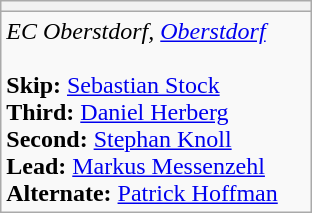<table class="wikitable">
<tr>
<th bgcolor="#efefef" width="200"></th>
</tr>
<tr>
<td><em>EC Oberstdorf, <a href='#'>Oberstdorf</a></em><br><br><strong>Skip:</strong> <a href='#'>Sebastian Stock</a> <br>
<strong>Third:</strong> <a href='#'>Daniel Herberg</a> <br>
<strong>Second:</strong> <a href='#'>Stephan Knoll</a> <br>
<strong>Lead:</strong> <a href='#'>Markus Messenzehl</a> <br>
<strong>Alternate:</strong> <a href='#'>Patrick Hoffman</a></td>
</tr>
</table>
